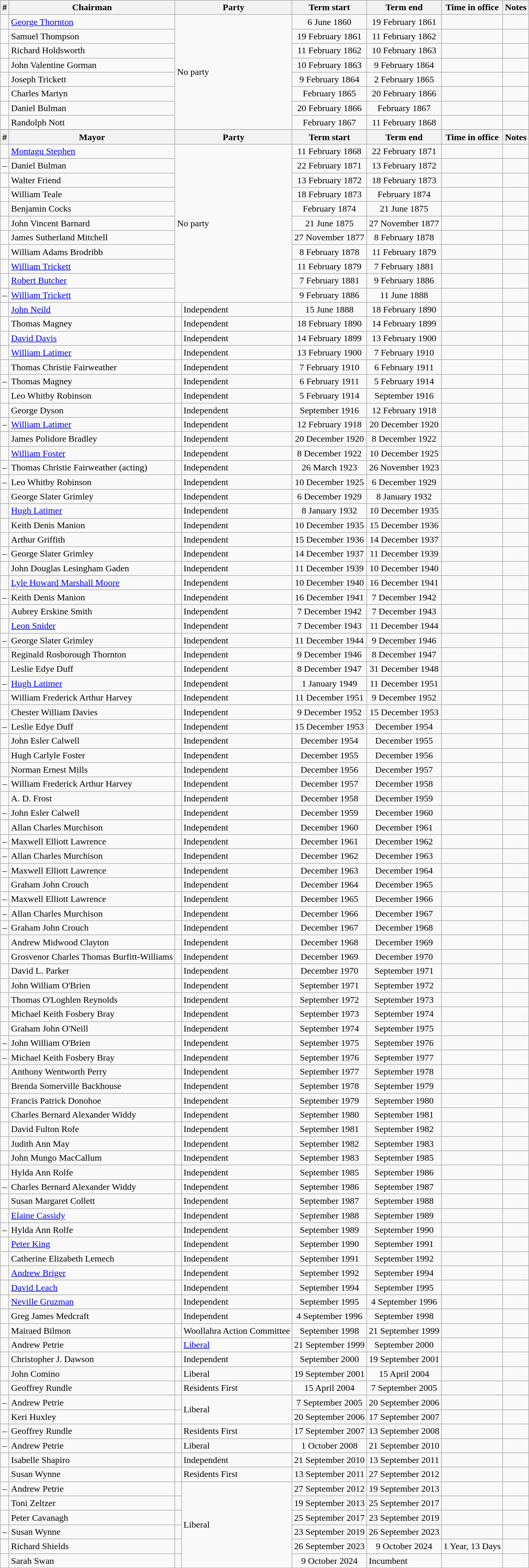<table class="wikitable sortable">
<tr>
<th>#</th>
<th>Chairman</th>
<th colspan=2>Party</th>
<th>Term start</th>
<th>Term end</th>
<th>Time in office</th>
<th>Notes</th>
</tr>
<tr>
<td align=center></td>
<td><a href='#'>George Thornton</a></td>
<td colspan=2 rowspan=8>No party</td>
<td align=center>6 June 1860</td>
<td align=center>19 February 1861</td>
<td align=right></td>
<td></td>
</tr>
<tr>
<td align=center></td>
<td>Samuel Thompson</td>
<td align=center>19 February 1861</td>
<td align=center>11 February 1862</td>
<td align=right></td>
<td></td>
</tr>
<tr>
<td align=center></td>
<td>Richard Holdsworth</td>
<td align=center>11 February 1862</td>
<td align=center>10 February 1863</td>
<td align=right></td>
<td></td>
</tr>
<tr>
<td align=center></td>
<td>John Valentine Gorman</td>
<td align=center>10 February 1863</td>
<td align=center>9 February 1864</td>
<td align=right></td>
<td></td>
</tr>
<tr>
<td align=center></td>
<td>Joseph Trickett</td>
<td align=center>9 February 1864</td>
<td align=center>2 February 1865</td>
<td align=right></td>
<td></td>
</tr>
<tr>
<td align=center></td>
<td>Charles Martyn</td>
<td align=center>February 1865</td>
<td align=center>20 February 1866</td>
<td align=right></td>
<td></td>
</tr>
<tr>
<td align=center></td>
<td>Daniel Bulman</td>
<td align=center>20 February 1866</td>
<td align=center>February 1867</td>
<td align=right></td>
<td></td>
</tr>
<tr>
<td align=center></td>
<td>Randolph Nott</td>
<td align=center>February 1867</td>
<td align=center>11 February 1868</td>
<td align=right></td>
<td></td>
</tr>
<tr>
</tr>
<tr bgcolor="#FFCC33">
<th>#</th>
<th>Mayor</th>
<th colspan=2>Party</th>
<th>Term start</th>
<th>Term end</th>
<th>Time in office</th>
<th>Notes</th>
</tr>
<tr>
<td align=center></td>
<td><a href='#'>Montagu Stephen</a></td>
<td colspan=2 rowspan=11>No party</td>
<td align=center>11 February 1868</td>
<td align=center>22 February 1871</td>
<td align=right></td>
<td></td>
</tr>
<tr>
<td align=center>–</td>
<td>Daniel Bulman</td>
<td align=center>22 February 1871</td>
<td align=center>13 February 1872</td>
<td align=right></td>
<td></td>
</tr>
<tr>
<td align=center></td>
<td>Walter Friend</td>
<td align=center>13 February 1872</td>
<td align=center>18 February 1873</td>
<td align=right></td>
<td></td>
</tr>
<tr>
<td align=center></td>
<td>William Teale</td>
<td align=center>18 February 1873</td>
<td align=center>February 1874</td>
<td align=right></td>
<td></td>
</tr>
<tr>
<td align=center></td>
<td>Benjamin Cocks</td>
<td align=center>February 1874</td>
<td align=center>21 June 1875</td>
<td align=right></td>
<td></td>
</tr>
<tr>
<td align=center></td>
<td>John Vincent Barnard</td>
<td align=center>21 June 1875</td>
<td align=center>27 November 1877</td>
<td align=right></td>
<td></td>
</tr>
<tr>
<td align=center></td>
<td>James Sutherland Mitchell</td>
<td align=center>27 November 1877</td>
<td align=center>8 February 1878</td>
<td align=right></td>
<td></td>
</tr>
<tr>
<td align=center></td>
<td>William Adams Brodribb</td>
<td align=center>8 February 1878</td>
<td align=center>11 February 1879</td>
<td align=right></td>
<td></td>
</tr>
<tr>
<td align=center></td>
<td><a href='#'>William Trickett</a></td>
<td align=center>11 February 1879</td>
<td align=center>7 February 1881</td>
<td align=right></td>
<td></td>
</tr>
<tr>
<td align=center></td>
<td><a href='#'>Robert Butcher</a></td>
<td align=center>7 February 1881</td>
<td align=center>9 February 1886</td>
<td align=right></td>
<td></td>
</tr>
<tr>
<td align=center>–</td>
<td><a href='#'>William Trickett</a></td>
<td align=center>9 February 1886</td>
<td align=center>11 June 1888</td>
<td align=right></td>
<td></td>
</tr>
<tr>
<td align=center></td>
<td><a href='#'>John Neild</a></td>
<td> </td>
<td>Independent</td>
<td align=center>15 June 1888</td>
<td align=center>18 February 1890</td>
<td align=right></td>
<td></td>
</tr>
<tr>
<td align=center></td>
<td>Thomas Magney</td>
<td> </td>
<td>Independent</td>
<td align=center>18 February 1890</td>
<td align=center>14 February 1899</td>
<td align=right></td>
<td></td>
</tr>
<tr>
<td align=center></td>
<td><a href='#'>David Davis</a></td>
<td> </td>
<td>Independent</td>
<td align=center>14 February 1899</td>
<td align=center>13 February 1900</td>
<td align=right></td>
<td></td>
</tr>
<tr>
<td align=center></td>
<td><a href='#'>William Latimer</a></td>
<td> </td>
<td>Independent</td>
<td align=center>13 February 1900</td>
<td align=center>7 February 1910</td>
<td align=right></td>
<td></td>
</tr>
<tr>
<td align=center></td>
<td>Thomas Christie Fairweather</td>
<td> </td>
<td>Independent</td>
<td align=center>7 February 1910</td>
<td align=center>6 February 1911</td>
<td align=right></td>
<td></td>
</tr>
<tr>
<td align=center>–</td>
<td>Thomas Magney</td>
<td> </td>
<td>Independent</td>
<td align=center>6 February 1911</td>
<td align=center>5 February 1914</td>
<td align=right></td>
<td></td>
</tr>
<tr>
<td align=center></td>
<td>Leo Whitby Robinson</td>
<td> </td>
<td>Independent</td>
<td align=center>5 February 1914</td>
<td align=center>September 1916</td>
<td align=right></td>
<td></td>
</tr>
<tr>
<td align=center></td>
<td>George Dyson</td>
<td> </td>
<td>Independent</td>
<td align=center>September 1916</td>
<td align=center>12 February 1918</td>
<td align=right></td>
<td></td>
</tr>
<tr>
<td align=center>–</td>
<td><a href='#'>William Latimer</a></td>
<td> </td>
<td>Independent</td>
<td align=center>12 February 1918</td>
<td align=center>20 December 1920</td>
<td align=right></td>
<td></td>
</tr>
<tr>
<td align=center></td>
<td>James Polidore Bradley</td>
<td> </td>
<td>Independent</td>
<td align=center>20 December 1920</td>
<td align=center>8 December 1922</td>
<td align=right></td>
<td></td>
</tr>
<tr>
<td align=center></td>
<td><a href='#'>William Foster</a></td>
<td> </td>
<td>Independent</td>
<td align=center>8 December 1922</td>
<td align=center>10 December 1925</td>
<td align=right></td>
<td></td>
</tr>
<tr>
<td align=center>–</td>
<td>Thomas Christie Fairweather (acting)</td>
<td> </td>
<td>Independent</td>
<td align=center>26 March 1923</td>
<td align=center>26 November 1923</td>
<td align=right></td>
<td></td>
</tr>
<tr>
<td align=center>–</td>
<td>Leo Whitby Robinson</td>
<td> </td>
<td>Independent</td>
<td align=center>10 December 1925</td>
<td align=center>6 December 1929</td>
<td align=right></td>
<td></td>
</tr>
<tr>
<td align=center></td>
<td>George Slater Grimley</td>
<td> </td>
<td>Independent</td>
<td align=center>6 December 1929</td>
<td align=center>8 January 1932</td>
<td align=right></td>
<td></td>
</tr>
<tr>
<td align=center></td>
<td><a href='#'>Hugh Latimer</a></td>
<td> </td>
<td>Independent</td>
<td align=center>8 January 1932</td>
<td align=center>10 December 1935</td>
<td align=right></td>
<td></td>
</tr>
<tr>
<td align=center></td>
<td>Keith Denis Manion</td>
<td> </td>
<td>Independent</td>
<td align=center>10 December 1935</td>
<td align=center>15 December 1936</td>
<td align=right></td>
<td></td>
</tr>
<tr>
<td align=center></td>
<td>Arthur Griffith</td>
<td> </td>
<td>Independent</td>
<td align=center>15 December 1936</td>
<td align=center>14 December 1937</td>
<td align=right></td>
<td></td>
</tr>
<tr>
<td align=center>–</td>
<td>George Slater Grimley</td>
<td> </td>
<td>Independent</td>
<td align=center>14 December 1937</td>
<td align=center>11 December 1939</td>
<td align=right></td>
<td></td>
</tr>
<tr>
<td align=center></td>
<td>John Douglas Lesingham Gaden</td>
<td> </td>
<td>Independent</td>
<td align=center>11 December 1939</td>
<td align=center>10 December 1940</td>
<td align=right></td>
<td></td>
</tr>
<tr>
<td align=center></td>
<td><a href='#'>Lyle Howard Marshall Moore</a></td>
<td> </td>
<td>Independent</td>
<td align=center>10 December 1940</td>
<td align=center>16 December 1941</td>
<td align=right></td>
<td></td>
</tr>
<tr>
<td align=center>–</td>
<td>Keith Denis Manion</td>
<td> </td>
<td>Independent</td>
<td align=center>16 December 1941</td>
<td align=center>7 December 1942</td>
<td align=right></td>
<td></td>
</tr>
<tr>
<td align=center></td>
<td>Aubrey Erskine Smith</td>
<td> </td>
<td>Independent</td>
<td align=center>7 December 1942</td>
<td align=center>7 December 1943</td>
<td align=right></td>
<td></td>
</tr>
<tr>
<td align=center></td>
<td><a href='#'>Leon Snider</a></td>
<td> </td>
<td>Independent</td>
<td align=center>7 December 1943</td>
<td align=center>11 December 1944</td>
<td align=right></td>
<td></td>
</tr>
<tr>
<td align=center>–</td>
<td>George Slater Grimley</td>
<td> </td>
<td>Independent</td>
<td align=center>11 December 1944</td>
<td align=center>9 December 1946</td>
<td align=right></td>
<td></td>
</tr>
<tr>
<td align=center></td>
<td>Reginald Rosborough Thornton</td>
<td> </td>
<td>Independent</td>
<td align=center>9 December 1946</td>
<td align=center>8 December 1947</td>
<td align=right></td>
<td></td>
</tr>
<tr>
<td align=center></td>
<td>Leslie Edye Duff</td>
<td> </td>
<td>Independent</td>
<td align=center>8 December 1947</td>
<td align=center>31 December 1948</td>
<td align=right></td>
<td></td>
</tr>
<tr>
<td align=center>–</td>
<td><a href='#'>Hugh Latimer</a></td>
<td> </td>
<td>Independent</td>
<td align=center>1 January 1949</td>
<td align=center>11 December 1951</td>
<td align=right></td>
<td></td>
</tr>
<tr>
<td align=center></td>
<td>William Frederick Arthur Harvey</td>
<td> </td>
<td>Independent</td>
<td align=center>11 December 1951</td>
<td align=center>9 December 1952</td>
<td align=right></td>
<td></td>
</tr>
<tr>
<td align=center></td>
<td>Chester William Davies</td>
<td> </td>
<td>Independent</td>
<td align=center>9 December 1952</td>
<td align=center>15 December 1953</td>
<td align=right></td>
<td></td>
</tr>
<tr>
<td align=center>–</td>
<td>Leslie Edye Duff</td>
<td> </td>
<td>Independent</td>
<td align=center>15 December 1953</td>
<td align=center>December 1954</td>
<td align=right></td>
<td></td>
</tr>
<tr>
<td align=center></td>
<td>John Esler Calwell</td>
<td> </td>
<td>Independent</td>
<td align=center>December 1954</td>
<td align=center>December 1955</td>
<td align=right></td>
<td></td>
</tr>
<tr>
<td align=center></td>
<td>Hugh Carlyle Foster</td>
<td> </td>
<td>Independent</td>
<td align=center>December 1955</td>
<td align=center>December 1956</td>
<td align=right></td>
<td></td>
</tr>
<tr>
<td align=center></td>
<td>Norman Ernest Mills</td>
<td> </td>
<td>Independent</td>
<td align=center>December 1956</td>
<td align=center>December 1957</td>
<td align=right></td>
<td></td>
</tr>
<tr>
<td align=center>–</td>
<td>William Frederick Arthur Harvey</td>
<td> </td>
<td>Independent</td>
<td align=center>December 1957</td>
<td align=center>December 1958</td>
<td align=right></td>
<td></td>
</tr>
<tr>
<td align=center></td>
<td>A. D. Frost</td>
<td> </td>
<td>Independent</td>
<td align=center>December 1958</td>
<td align=center>December 1959</td>
<td align=right></td>
<td></td>
</tr>
<tr>
<td align=center>–</td>
<td>John Esler Calwell</td>
<td> </td>
<td>Independent</td>
<td align=center>December 1959</td>
<td align=center>December 1960</td>
<td align=right></td>
<td></td>
</tr>
<tr>
<td align=center></td>
<td>Allan Charles Murchison</td>
<td> </td>
<td>Independent</td>
<td align=center>December 1960</td>
<td align=center>December 1961</td>
<td align=right></td>
<td></td>
</tr>
<tr>
<td align=center>–</td>
<td>Maxwell Elliott Lawrence</td>
<td> </td>
<td>Independent</td>
<td align=center>December 1961</td>
<td align=center>December 1962</td>
<td align=right></td>
<td></td>
</tr>
<tr>
<td align=center>–</td>
<td>Allan Charles Murchison</td>
<td> </td>
<td>Independent</td>
<td align=center>December 1962</td>
<td align=center>December 1963</td>
<td align=right></td>
<td></td>
</tr>
<tr>
<td align=center>–</td>
<td>Maxwell Elliott Lawrence</td>
<td> </td>
<td>Independent</td>
<td align=center>December 1963</td>
<td align=center>December 1964</td>
<td align=right></td>
<td></td>
</tr>
<tr>
<td align=center></td>
<td>Graham John Crouch</td>
<td> </td>
<td>Independent</td>
<td align=center>December 1964</td>
<td align=center>December 1965</td>
<td align=right></td>
<td></td>
</tr>
<tr>
<td align=center>–</td>
<td>Maxwell Elliott Lawrence</td>
<td> </td>
<td>Independent</td>
<td align=center>December 1965</td>
<td align=center>December 1966</td>
<td align=right></td>
<td></td>
</tr>
<tr>
<td align=center>–</td>
<td>Allan Charles Murchison</td>
<td> </td>
<td>Independent</td>
<td align=center>December 1966</td>
<td align=center>December 1967</td>
<td align=right></td>
<td></td>
</tr>
<tr>
<td align=center>–</td>
<td>Graham John Crouch</td>
<td> </td>
<td>Independent</td>
<td align=center>December 1967</td>
<td align=center>December 1968</td>
<td align=right></td>
<td></td>
</tr>
<tr>
<td align=center></td>
<td>Andrew Midwood Clayton</td>
<td> </td>
<td>Independent</td>
<td align=center>December 1968</td>
<td align=center>December 1969</td>
<td align=right></td>
<td></td>
</tr>
<tr>
<td align=center></td>
<td>Grosvenor Charles Thomas Burfitt-Williams</td>
<td> </td>
<td>Independent</td>
<td align=center>December 1969</td>
<td align=center>December 1970</td>
<td align=right></td>
<td></td>
</tr>
<tr>
<td align=center></td>
<td>David L. Parker</td>
<td> </td>
<td>Independent</td>
<td align=center>December 1970</td>
<td align=center>September 1971</td>
<td align=right></td>
<td></td>
</tr>
<tr>
<td align=center></td>
<td>John William O'Brien</td>
<td> </td>
<td>Independent</td>
<td align=center>September 1971</td>
<td align=center>September 1972</td>
<td align=right></td>
<td></td>
</tr>
<tr>
<td align=center></td>
<td>Thomas O'Loghlen Reynolds</td>
<td> </td>
<td>Independent</td>
<td align=center>September 1972</td>
<td align=center>September 1973</td>
<td align=right></td>
<td></td>
</tr>
<tr>
<td align=center></td>
<td>Michael Keith Fosbery Bray</td>
<td> </td>
<td>Independent</td>
<td align=center>September 1973</td>
<td align=center>September 1974</td>
<td align=right></td>
<td></td>
</tr>
<tr>
<td align=center></td>
<td>Graham John O'Neill</td>
<td> </td>
<td>Independent</td>
<td align=center>September 1974</td>
<td align=center>September 1975</td>
<td align=right></td>
<td></td>
</tr>
<tr>
<td align=center>–</td>
<td>John William O'Brien</td>
<td> </td>
<td>Independent</td>
<td align=center>September 1975</td>
<td align=center>September 1976</td>
<td align=right></td>
<td></td>
</tr>
<tr>
<td align=center>–</td>
<td>Michael Keith Fosbery Bray</td>
<td> </td>
<td>Independent</td>
<td align=center>September 1976</td>
<td align=center>September 1977</td>
<td align=right></td>
<td></td>
</tr>
<tr>
<td align=center></td>
<td>Anthony Wentworth Perry</td>
<td> </td>
<td>Independent</td>
<td align=center>September 1977</td>
<td align=center>September 1978</td>
<td align=right></td>
<td></td>
</tr>
<tr>
<td align=center></td>
<td>Brenda Somerville Backhouse</td>
<td> </td>
<td>Independent</td>
<td align=center>September 1978</td>
<td align=center>September 1979</td>
<td align=right></td>
<td></td>
</tr>
<tr>
<td align=center></td>
<td>Francis Patrick Donohoe</td>
<td> </td>
<td>Independent</td>
<td align=center>September 1979</td>
<td align=center>September 1980</td>
<td align=right></td>
<td></td>
</tr>
<tr>
<td align=center></td>
<td>Charles Bernard Alexander Widdy</td>
<td> </td>
<td>Independent</td>
<td align=center>September 1980</td>
<td align=center>September 1981</td>
<td align=right></td>
<td></td>
</tr>
<tr>
<td align=center></td>
<td>David Fulton Rofe</td>
<td> </td>
<td>Independent</td>
<td align=center>September 1981</td>
<td align=center>September 1982</td>
<td align=right></td>
<td></td>
</tr>
<tr>
<td align=center></td>
<td>Judith Ann May</td>
<td> </td>
<td>Independent</td>
<td align=center>September 1982</td>
<td align=center>September 1983</td>
<td align=right></td>
<td></td>
</tr>
<tr>
<td align=center></td>
<td>John Mungo MacCallum</td>
<td> </td>
<td>Independent</td>
<td align=center>September 1983</td>
<td align=center>September 1985</td>
<td align=right></td>
<td></td>
</tr>
<tr>
<td align=center></td>
<td>Hylda Ann Rolfe</td>
<td> </td>
<td>Independent</td>
<td align=center>September 1985</td>
<td align=center>September 1986</td>
<td align=right></td>
<td></td>
</tr>
<tr>
<td align=center>–</td>
<td>Charles Bernard Alexander Widdy</td>
<td> </td>
<td>Independent</td>
<td align=center>September 1986</td>
<td align=center>September 1987</td>
<td align=right></td>
<td></td>
</tr>
<tr>
<td align=center></td>
<td>Susan Margaret Collett</td>
<td> </td>
<td>Independent</td>
<td align=center>September 1987</td>
<td align=center>September 1988</td>
<td align=right></td>
<td></td>
</tr>
<tr>
<td align=center></td>
<td><a href='#'>Elaine Cassidy</a></td>
<td> </td>
<td>Independent</td>
<td align=center>September 1988</td>
<td align=center>September 1989</td>
<td align=right></td>
<td></td>
</tr>
<tr>
<td align=center>–</td>
<td>Hylda Ann Rolfe</td>
<td> </td>
<td>Independent</td>
<td align=center>September 1989</td>
<td align=center>September 1990</td>
<td align=right></td>
<td></td>
</tr>
<tr>
<td align=center></td>
<td><a href='#'>Peter King</a></td>
<td> </td>
<td>Independent</td>
<td align=center>September 1990</td>
<td align=center>September 1991</td>
<td align=right></td>
<td></td>
</tr>
<tr>
<td align=center></td>
<td>Catherine Elizabeth Lemech</td>
<td> </td>
<td>Independent</td>
<td align=center>September 1991</td>
<td align=center>September 1992</td>
<td align=right></td>
<td></td>
</tr>
<tr>
<td align=center></td>
<td><a href='#'>Andrew Briger</a></td>
<td> </td>
<td>Independent</td>
<td align=center>September 1992</td>
<td align=center>September 1994</td>
<td align=right></td>
<td></td>
</tr>
<tr>
<td align=center></td>
<td><a href='#'>David Leach</a></td>
<td> </td>
<td>Independent</td>
<td align=center>September 1994</td>
<td align=center>September 1995</td>
<td align=right></td>
<td></td>
</tr>
<tr>
<td align=center></td>
<td><a href='#'>Neville Gruzman</a></td>
<td> </td>
<td>Independent</td>
<td align=center>September 1995</td>
<td align=center>4 September 1996</td>
<td align=right></td>
<td></td>
</tr>
<tr>
<td align=center></td>
<td>Greg James Medcraft</td>
<td> </td>
<td>Independent</td>
<td align=center>4 September 1996</td>
<td align=center>September 1998</td>
<td align=right></td>
<td></td>
</tr>
<tr>
<td align=center></td>
<td>Mairaed Bilmon</td>
<td> </td>
<td>Woollahra Action Committee</td>
<td align=center>September 1998</td>
<td align=center>21 September 1999</td>
<td align=right></td>
<td></td>
</tr>
<tr>
<td align=center></td>
<td>Andrew Petrie</td>
<td> </td>
<td><a href='#'>Liberal</a></td>
<td align=center>21 September 1999</td>
<td align=center>September 2000</td>
<td align=right></td>
<td></td>
</tr>
<tr>
<td align=center></td>
<td>Christopher J. Dawson</td>
<td> </td>
<td>Independent</td>
<td align=center>September 2000</td>
<td align=center>19 September 2001</td>
<td align=right></td>
<td></td>
</tr>
<tr>
<td align=center></td>
<td>John Comino</td>
<td> </td>
<td>Liberal</td>
<td align=center>19 September 2001</td>
<td align=center>15 April 2004</td>
<td align=right></td>
<td></td>
</tr>
<tr>
<td align=center></td>
<td>Geoffrey Rundle</td>
<td> </td>
<td>Residents First</td>
<td align=center>15 April 2004</td>
<td align=center>7 September 2005</td>
<td align=right></td>
<td></td>
</tr>
<tr>
<td align=center>–</td>
<td>Andrew Petrie</td>
<td> </td>
<td rowspan=2>Liberal</td>
<td align=center>7 September 2005</td>
<td align=center>20 September 2006</td>
<td align=right></td>
<td></td>
</tr>
<tr>
<td align=center></td>
<td>Keri Huxley</td>
<td> </td>
<td align=center>20 September 2006</td>
<td align=center>17 September 2007</td>
<td align=right></td>
<td></td>
</tr>
<tr>
<td align=center>–</td>
<td>Geoffrey Rundle</td>
<td> </td>
<td>Residents First</td>
<td align=center>17 September 2007</td>
<td align=center>13 September 2008</td>
<td align=right></td>
<td></td>
</tr>
<tr>
<td align=center>–</td>
<td>Andrew Petrie</td>
<td> </td>
<td>Liberal</td>
<td align=center>1 October 2008</td>
<td align=center>21 September 2010</td>
<td align=right></td>
<td></td>
</tr>
<tr>
<td align=center></td>
<td>Isabelle Shapiro</td>
<td> </td>
<td>Independent</td>
<td align=center>21 September 2010</td>
<td align=center>13 September 2011</td>
<td align=right></td>
<td></td>
</tr>
<tr>
<td align=center></td>
<td>Susan Wynne</td>
<td> </td>
<td>Residents First</td>
<td align=center>13 September 2011</td>
<td align=center>27 September 2012</td>
<td align=right></td>
<td></td>
</tr>
<tr>
<td align=center>–</td>
<td>Andrew Petrie</td>
<td> </td>
<td rowspan="6">Liberal</td>
<td align=center>27 September 2012</td>
<td align=center>19 September 2013</td>
<td align=right></td>
<td></td>
</tr>
<tr>
<td align=center></td>
<td>Toni Zeltzer</td>
<td> </td>
<td align=center>19 September 2013</td>
<td align=center>25 September 2017</td>
<td align=right></td>
<td></td>
</tr>
<tr>
<td align=center></td>
<td>Peter Cavanagh</td>
<td> </td>
<td align=center>25 September 2017</td>
<td align=center>23 September 2019</td>
<td align=right></td>
<td></td>
</tr>
<tr>
<td align=center>–</td>
<td>Susan Wynne</td>
<td> </td>
<td align=center>23 September 2019</td>
<td align=center>26 September 2023</td>
<td align=right></td>
<td></td>
</tr>
<tr>
<td align=center></td>
<td>Richard Shields</td>
<td> </td>
<td align=center>26 September 2023</td>
<td align=center>9 October 2024</td>
<td align="right">1 Year, 13 Days</td>
<td></td>
</tr>
<tr>
<td align=center></td>
<td>Sarah Swan</td>
<td> </td>
<td align="center">9 October 2024</td>
<td>Incumbent</td>
<td></td>
<td></td>
</tr>
</table>
